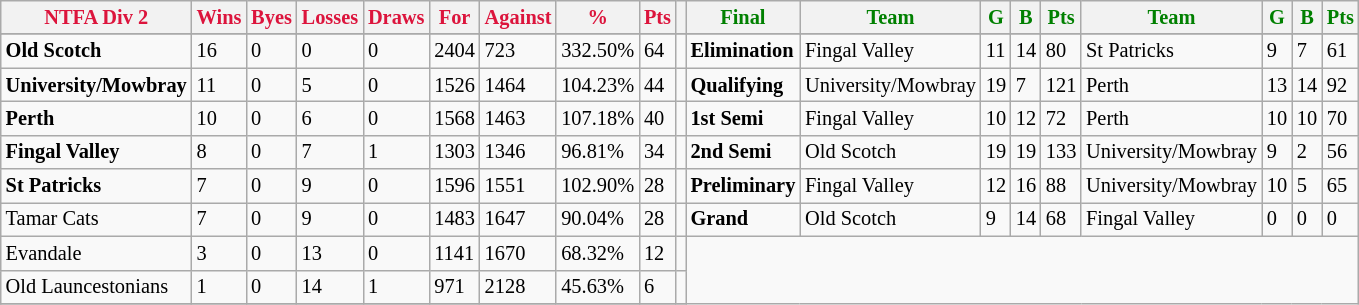<table style="font-size: 85%; text-align: left;" class="wikitable">
<tr>
<th style="color:crimson">NTFA Div 2</th>
<th style="color:crimson">Wins</th>
<th style="color:crimson">Byes</th>
<th style="color:crimson">Losses</th>
<th style="color:crimson">Draws</th>
<th style="color:crimson">For</th>
<th style="color:crimson">Against</th>
<th style="color:crimson">%</th>
<th style="color:crimson">Pts</th>
<th></th>
<th style="color:green">Final</th>
<th style="color:green">Team</th>
<th style="color:green">G</th>
<th style="color:green">B</th>
<th style="color:green">Pts</th>
<th style="color:green">Team</th>
<th style="color:green">G</th>
<th style="color:green">B</th>
<th style="color:green">Pts</th>
</tr>
<tr>
</tr>
<tr>
</tr>
<tr>
<td><strong>	Old Scotch	</strong></td>
<td>16</td>
<td>0</td>
<td>0</td>
<td>0</td>
<td>2404</td>
<td>723</td>
<td>332.50%</td>
<td>64</td>
<td></td>
<td><strong>Elimination</strong></td>
<td>Fingal Valley</td>
<td>11</td>
<td>14</td>
<td>80</td>
<td>St Patricks</td>
<td>9</td>
<td>7</td>
<td>61</td>
</tr>
<tr>
<td><strong>	University/Mowbray	</strong></td>
<td>11</td>
<td>0</td>
<td>5</td>
<td>0</td>
<td>1526</td>
<td>1464</td>
<td>104.23%</td>
<td>44</td>
<td></td>
<td><strong>Qualifying</strong></td>
<td>University/Mowbray</td>
<td>19</td>
<td>7</td>
<td>121</td>
<td>Perth</td>
<td>13</td>
<td>14</td>
<td>92</td>
</tr>
<tr>
<td><strong>	Perth	</strong></td>
<td>10</td>
<td>0</td>
<td>6</td>
<td>0</td>
<td>1568</td>
<td>1463</td>
<td>107.18%</td>
<td>40</td>
<td></td>
<td><strong>1st Semi</strong></td>
<td>Fingal Valley</td>
<td>10</td>
<td>12</td>
<td>72</td>
<td>Perth</td>
<td>10</td>
<td>10</td>
<td>70</td>
</tr>
<tr>
<td><strong>	Fingal Valley	</strong></td>
<td>8</td>
<td>0</td>
<td>7</td>
<td>1</td>
<td>1303</td>
<td>1346</td>
<td>96.81%</td>
<td>34</td>
<td></td>
<td><strong>2nd Semi</strong></td>
<td>Old Scotch</td>
<td>19</td>
<td>19</td>
<td>133</td>
<td>University/Mowbray</td>
<td>9</td>
<td>2</td>
<td>56</td>
</tr>
<tr>
<td><strong>	St Patricks	</strong></td>
<td>7</td>
<td>0</td>
<td>9</td>
<td>0</td>
<td>1596</td>
<td>1551</td>
<td>102.90%</td>
<td>28</td>
<td></td>
<td><strong>Preliminary</strong></td>
<td>Fingal Valley</td>
<td>12</td>
<td>16</td>
<td>88</td>
<td>University/Mowbray</td>
<td>10</td>
<td>5</td>
<td>65</td>
</tr>
<tr>
<td>Tamar Cats</td>
<td>7</td>
<td>0</td>
<td>9</td>
<td>0</td>
<td>1483</td>
<td>1647</td>
<td>90.04%</td>
<td>28</td>
<td></td>
<td><strong>Grand</strong></td>
<td>Old Scotch</td>
<td>9</td>
<td>14</td>
<td>68</td>
<td>Fingal Valley</td>
<td>0</td>
<td>0</td>
<td>0</td>
</tr>
<tr>
<td>Evandale</td>
<td>3</td>
<td>0</td>
<td>13</td>
<td>0</td>
<td>1141</td>
<td>1670</td>
<td>68.32%</td>
<td>12</td>
<td></td>
</tr>
<tr>
<td>Old Launcestonians</td>
<td>1</td>
<td>0</td>
<td>14</td>
<td>1</td>
<td>971</td>
<td>2128</td>
<td>45.63%</td>
<td>6</td>
<td></td>
</tr>
<tr>
</tr>
</table>
